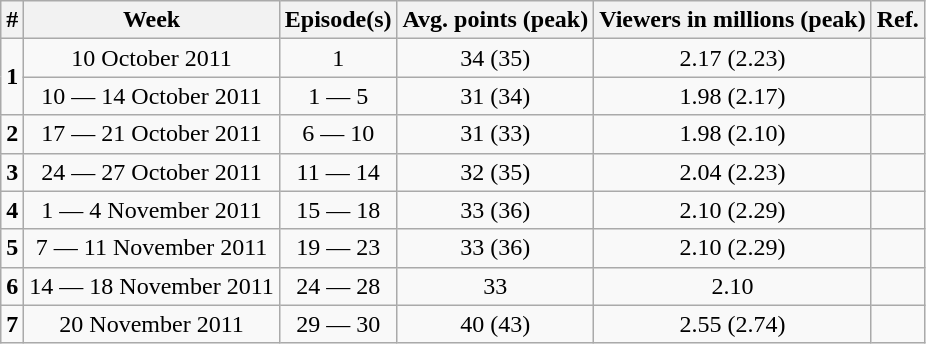<table class="wikitable" style="text-align:center;">
<tr>
<th>#</th>
<th>Week</th>
<th>Episode(s)</th>
<th>Avg. points (peak)</th>
<th>Viewers in millions (peak)</th>
<th>Ref.</th>
</tr>
<tr>
<td rowspan="2"><strong>1</strong></td>
<td>10 October 2011</td>
<td>1</td>
<td>34 (35)</td>
<td>2.17 (2.23)</td>
<td></td>
</tr>
<tr>
<td>10 —  14 October 2011</td>
<td>1 — 5</td>
<td>31 (34)</td>
<td>1.98 (2.17)</td>
<td></td>
</tr>
<tr>
<td><strong>2</strong></td>
<td>17 — 21 October 2011</td>
<td>6 — 10</td>
<td>31 (33)</td>
<td>1.98 (2.10)</td>
<td></td>
</tr>
<tr>
<td><strong>3</strong></td>
<td>24 — 27 October 2011</td>
<td>11 — 14</td>
<td>32 (35)</td>
<td>2.04 (2.23)</td>
<td></td>
</tr>
<tr>
<td><strong>4</strong></td>
<td>1 — 4 November 2011</td>
<td>15 — 18</td>
<td>33 (36)</td>
<td>2.10 (2.29)</td>
<td></td>
</tr>
<tr>
<td><strong>5</strong></td>
<td>7 — 11 November 2011</td>
<td>19 — 23</td>
<td>33 (36)</td>
<td>2.10 (2.29)</td>
<td></td>
</tr>
<tr>
<td><strong>6</strong></td>
<td>14 — 18 November 2011</td>
<td>24 — 28</td>
<td>33</td>
<td>2.10</td>
<td></td>
</tr>
<tr>
<td><strong>7</strong></td>
<td>20 November 2011</td>
<td>29 — 30</td>
<td>40 (43)</td>
<td>2.55 (2.74)</td>
<td></td>
</tr>
</table>
